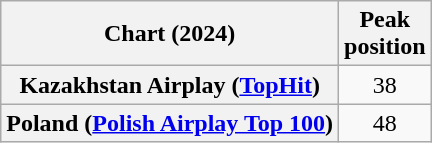<table class="wikitable plainrowheaders">
<tr>
<th>Chart (2024)</th>
<th>Peak<br>position</th>
</tr>
<tr>
<th scope="row">Kazakhstan Airplay (<a href='#'>TopHit</a>)</th>
<td align="center">38</td>
</tr>
<tr>
<th scope="row">Poland (<a href='#'>Polish Airplay Top 100</a>)</th>
<td align="center">48</td>
</tr>
</table>
